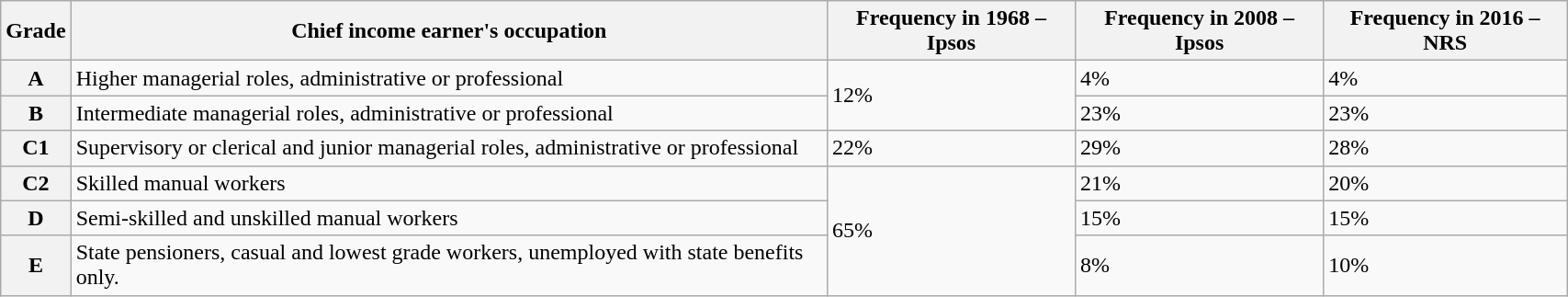<table class="wikitable" style="width: 90%;">
<tr>
<th scope="col">Grade</th>
<th scope="col">Chief income earner's occupation</th>
<th>Frequency in 1968 – Ipsos</th>
<th>Frequency in 2008 – Ipsos</th>
<th>Frequency in 2016 – NRS</th>
</tr>
<tr>
<th scope="row">A</th>
<td>Higher managerial roles, administrative or professional</td>
<td rowspan="2">12%</td>
<td>4%</td>
<td>4%</td>
</tr>
<tr>
<th scope="row">B</th>
<td>Intermediate managerial roles, administrative or professional</td>
<td>23%</td>
<td>23%</td>
</tr>
<tr>
<th scope="row">C1</th>
<td>Supervisory or clerical and junior managerial roles, administrative or professional</td>
<td>22%</td>
<td>29%</td>
<td>28%</td>
</tr>
<tr>
<th scope="row">C2</th>
<td>Skilled manual workers</td>
<td rowspan="3">65%</td>
<td>21%</td>
<td>20%</td>
</tr>
<tr>
<th scope="row">D</th>
<td>Semi-skilled and unskilled manual workers</td>
<td>15%</td>
<td>15%</td>
</tr>
<tr>
<th scope="row">E</th>
<td>State pensioners, casual and lowest grade workers, unemployed with state benefits only.</td>
<td>8%</td>
<td>10%</td>
</tr>
</table>
